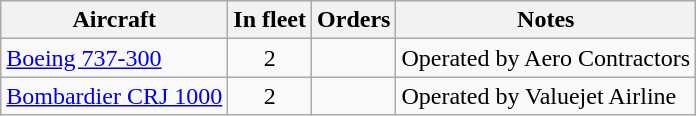<table class="wikitable">
<tr>
<th>Aircraft</th>
<th>In fleet</th>
<th>Orders</th>
<th>Notes</th>
</tr>
<tr>
<td><a href='#'>Boeing 737-300</a></td>
<td align="center">2</td>
<td></td>
<td>Operated by Aero Contractors</td>
</tr>
<tr>
<td><a href='#'>Bombardier CRJ 1000</a></td>
<td align="center">2</td>
<td></td>
<td>Operated by Valuejet Airline</td>
</tr>
</table>
